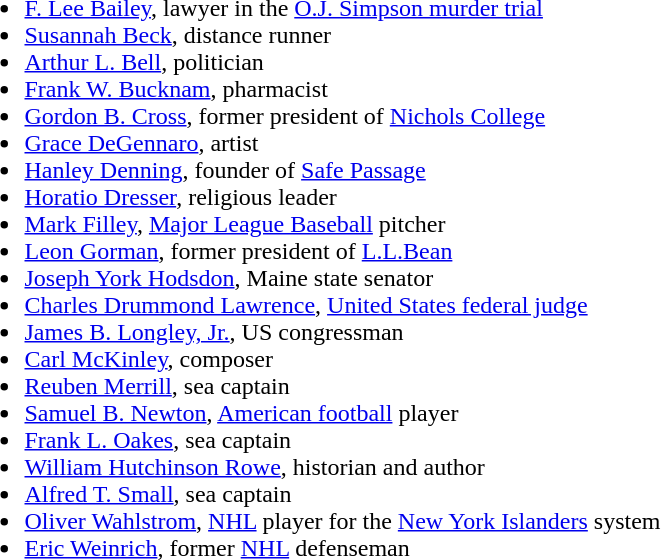<table>
<tr>
<td valign="top"><br><ul><li><a href='#'>F. Lee Bailey</a>, lawyer in the <a href='#'>O.J. Simpson murder trial</a></li><li><a href='#'>Susannah Beck</a>, distance runner</li><li><a href='#'>Arthur L. Bell</a>, politician</li><li><a href='#'>Frank W. Bucknam</a>, pharmacist</li><li><a href='#'>Gordon B. Cross</a>, former president of <a href='#'>Nichols College</a></li><li><a href='#'>Grace DeGennaro</a>, artist</li><li><a href='#'>Hanley Denning</a>, founder of <a href='#'>Safe Passage</a></li><li><a href='#'>Horatio Dresser</a>, religious leader</li><li><a href='#'>Mark Filley</a>, <a href='#'>Major League Baseball</a> pitcher</li><li><a href='#'>Leon Gorman</a>, former president of <a href='#'>L.L.Bean</a></li><li><a href='#'>Joseph York Hodsdon</a>, Maine state senator</li><li><a href='#'>Charles Drummond Lawrence</a>, <a href='#'>United States federal judge</a></li><li><a href='#'>James B. Longley, Jr.</a>, US congressman</li><li><a href='#'>Carl McKinley</a>, composer</li><li><a href='#'>Reuben Merrill</a>, sea captain</li><li><a href='#'>Samuel B. Newton</a>, <a href='#'>American football</a> player</li><li><a href='#'>Frank L. Oakes</a>, sea captain</li><li><a href='#'>William Hutchinson Rowe</a>, historian and author</li><li><a href='#'>Alfred T. Small</a>, sea captain</li><li><a href='#'>Oliver Wahlstrom</a>, <a href='#'>NHL</a> player for the <a href='#'>New York Islanders</a> system</li><li><a href='#'>Eric Weinrich</a>, former <a href='#'>NHL</a> defenseman</li></ul></td>
</tr>
</table>
